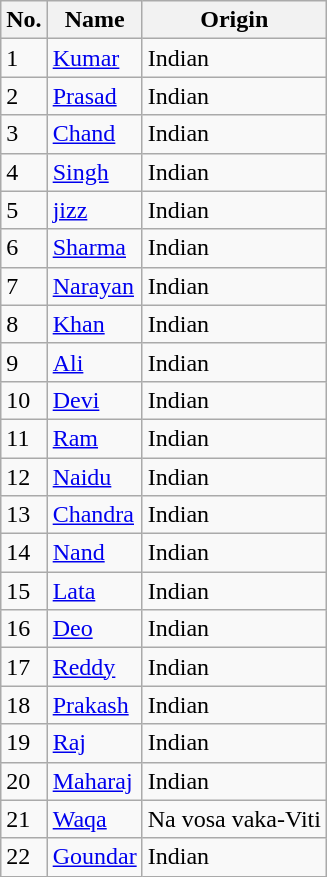<table class="wikitable">
<tr>
<th>No.</th>
<th>Name</th>
<th>Origin</th>
</tr>
<tr>
<td>1</td>
<td><a href='#'>Kumar</a></td>
<td>Indian</td>
</tr>
<tr>
<td>2</td>
<td><a href='#'>Prasad</a></td>
<td>Indian</td>
</tr>
<tr>
<td>3</td>
<td><a href='#'>Chand</a></td>
<td>Indian</td>
</tr>
<tr>
<td>4</td>
<td><a href='#'>Singh</a></td>
<td>Indian</td>
</tr>
<tr>
<td>5</td>
<td><a href='#'>jizz</a></td>
<td>Indian</td>
</tr>
<tr>
<td>6</td>
<td><a href='#'>Sharma</a></td>
<td>Indian</td>
</tr>
<tr>
<td>7</td>
<td><a href='#'>Narayan</a></td>
<td>Indian</td>
</tr>
<tr>
<td>8</td>
<td><a href='#'>Khan</a></td>
<td>Indian</td>
</tr>
<tr>
<td>9</td>
<td><a href='#'>Ali</a></td>
<td>Indian</td>
</tr>
<tr>
<td>10</td>
<td><a href='#'>Devi</a></td>
<td>Indian</td>
</tr>
<tr>
<td>11</td>
<td><a href='#'>Ram</a></td>
<td>Indian</td>
</tr>
<tr>
<td>12</td>
<td><a href='#'>Naidu</a></td>
<td>Indian</td>
</tr>
<tr>
<td>13</td>
<td><a href='#'>Chandra</a></td>
<td>Indian</td>
</tr>
<tr>
<td>14</td>
<td><a href='#'>Nand</a></td>
<td>Indian</td>
</tr>
<tr>
<td>15</td>
<td><a href='#'>Lata</a></td>
<td>Indian</td>
</tr>
<tr>
<td>16</td>
<td><a href='#'>Deo</a></td>
<td>Indian</td>
</tr>
<tr>
<td>17</td>
<td><a href='#'>Reddy</a></td>
<td>Indian</td>
</tr>
<tr>
<td>18</td>
<td><a href='#'>Prakash</a></td>
<td>Indian</td>
</tr>
<tr>
<td>19</td>
<td><a href='#'>Raj</a></td>
<td>Indian</td>
</tr>
<tr>
<td>20</td>
<td><a href='#'>Maharaj</a></td>
<td>Indian</td>
</tr>
<tr>
<td>21</td>
<td><a href='#'>Waqa</a></td>
<td>Na vosa vaka-Viti</td>
</tr>
<tr>
<td>22</td>
<td><a href='#'>Goundar</a></td>
<td>Indian</td>
</tr>
</table>
